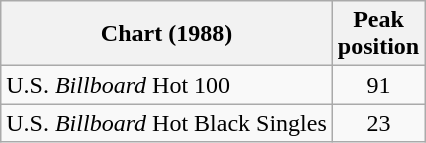<table class="wikitable">
<tr>
<th>Chart (1988)</th>
<th>Peak<br>position</th>
</tr>
<tr>
<td>U.S. <em>Billboard</em> Hot 100</td>
<td align="center">91</td>
</tr>
<tr>
<td>U.S. <em>Billboard</em> Hot Black Singles</td>
<td align="center">23</td>
</tr>
</table>
